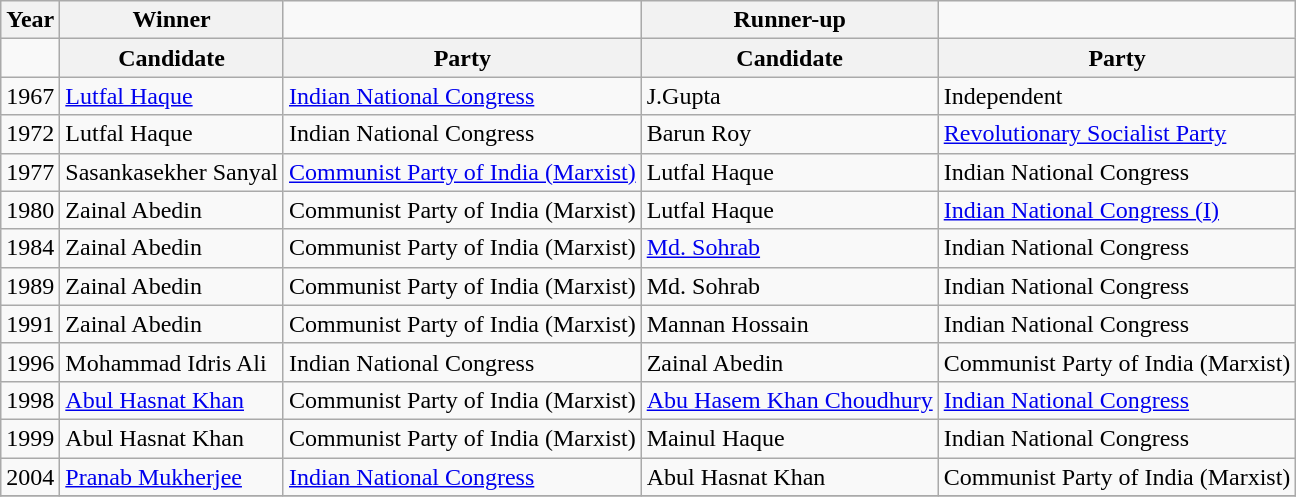<table class="wikitable sortable">
<tr>
<th>Year</th>
<th>Winner</th>
<td></td>
<th>Runner-up</th>
</tr>
<tr>
<td></td>
<th>Candidate</th>
<th>Party</th>
<th>Candidate</th>
<th>Party</th>
</tr>
<tr>
<td>1967</td>
<td><a href='#'>Lutfal Haque</a></td>
<td><a href='#'>Indian National Congress</a></td>
<td>J.Gupta</td>
<td>Independent</td>
</tr>
<tr>
<td>1972</td>
<td>Lutfal Haque</td>
<td>Indian National Congress</td>
<td>Barun Roy</td>
<td><a href='#'>Revolutionary Socialist Party</a></td>
</tr>
<tr>
<td>1977</td>
<td>Sasankasekher Sanyal</td>
<td><a href='#'>Communist Party of India (Marxist)</a></td>
<td>Lutfal Haque</td>
<td>Indian National Congress</td>
</tr>
<tr>
<td>1980</td>
<td>Zainal Abedin</td>
<td>Communist Party of India (Marxist)</td>
<td>Lutfal Haque</td>
<td><a href='#'>Indian National Congress (I)</a></td>
</tr>
<tr>
<td>1984</td>
<td>Zainal Abedin</td>
<td>Communist Party of India (Marxist)</td>
<td><a href='#'>Md. Sohrab</a></td>
<td>Indian National Congress</td>
</tr>
<tr>
<td>1989</td>
<td>Zainal Abedin</td>
<td>Communist Party of India (Marxist)</td>
<td>Md. Sohrab</td>
<td>Indian National Congress</td>
</tr>
<tr>
<td>1991</td>
<td>Zainal Abedin</td>
<td>Communist Party of India (Marxist)</td>
<td>Mannan Hossain</td>
<td>Indian National Congress</td>
</tr>
<tr>
<td>1996</td>
<td>Mohammad Idris Ali</td>
<td>Indian National Congress</td>
<td>Zainal Abedin</td>
<td>Communist Party of India (Marxist)</td>
</tr>
<tr>
<td>1998</td>
<td><a href='#'>Abul Hasnat Khan</a></td>
<td>Communist Party of India (Marxist)</td>
<td><a href='#'>Abu Hasem Khan Choudhury</a></td>
<td><a href='#'>Indian National Congress</a></td>
</tr>
<tr>
<td>1999</td>
<td>Abul Hasnat Khan</td>
<td>Communist Party of India (Marxist)</td>
<td>Mainul Haque</td>
<td>Indian National Congress</td>
</tr>
<tr>
<td>2004</td>
<td><a href='#'>Pranab Mukherjee</a></td>
<td><a href='#'>Indian National Congress</a></td>
<td>Abul Hasnat Khan</td>
<td>Communist Party of India (Marxist)</td>
</tr>
<tr>
</tr>
</table>
